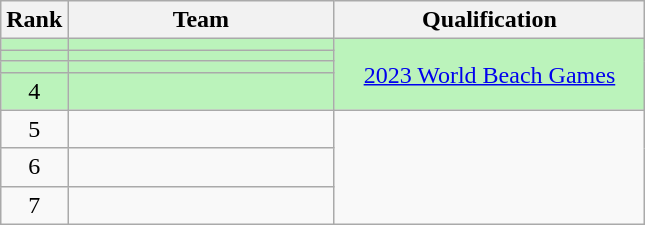<table class="wikitable">
<tr>
<th>Rank</th>
<th width=170>Team</th>
<th width=200>Qualification</th>
</tr>
<tr bgcolor="#bbf3bb">
<td align=center></td>
<td></td>
<td rowspan=4 align=center><a href='#'>2023 World Beach Games</a></td>
</tr>
<tr bgcolor="#bbf3bb">
<td align=center></td>
<td></td>
</tr>
<tr bgcolor="#bbf3bb">
<td align=center></td>
<td></td>
</tr>
<tr bgcolor="#bbf3bb">
<td align=center>4</td>
<td></td>
</tr>
<tr>
<td align=center>5</td>
<td></td>
<td rowspan=3></td>
</tr>
<tr>
<td align=center>6</td>
<td></td>
</tr>
<tr>
<td align=center>7</td>
<td></td>
</tr>
</table>
